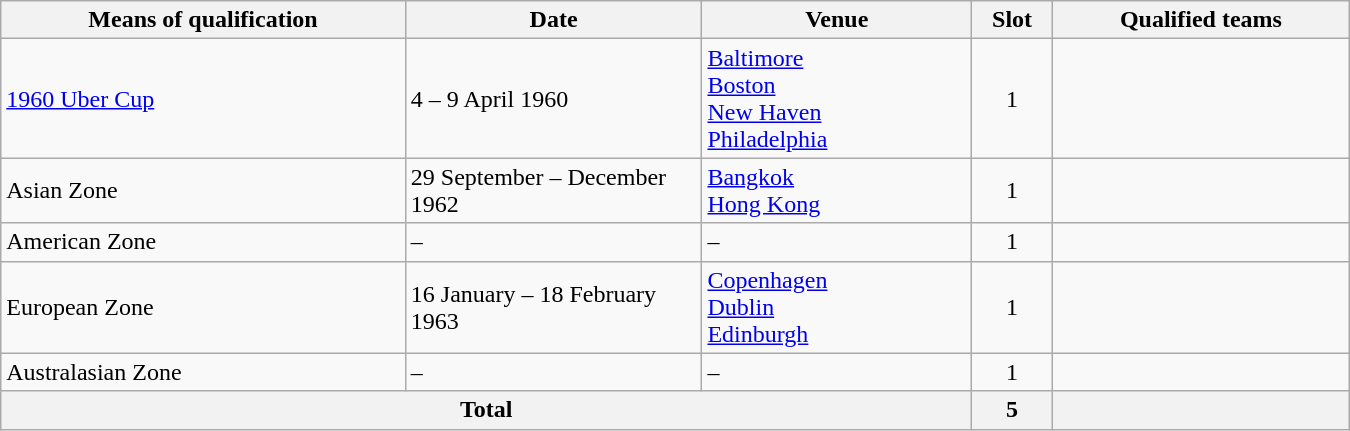<table class="wikitable" width="900">
<tr>
<th width="30%">Means of qualification</th>
<th width="22%">Date</th>
<th width="20%">Venue</th>
<th width="6%">Slot</th>
<th width="22%">Qualified teams</th>
</tr>
<tr>
<td><a href='#'>1960 Uber Cup</a></td>
<td>4 – 9 April 1960</td>
<td><a href='#'>Baltimore</a><br><a href='#'>Boston</a><br><a href='#'>New Haven</a><br><a href='#'>Philadelphia</a></td>
<td align="center">1</td>
<td></td>
</tr>
<tr>
<td>Asian Zone</td>
<td>29 September – December 1962</td>
<td><a href='#'>Bangkok</a><br><a href='#'>Hong Kong</a></td>
<td align="center">1</td>
<td></td>
</tr>
<tr>
<td>American Zone</td>
<td>–</td>
<td>–</td>
<td align="center">1</td>
<td></td>
</tr>
<tr>
<td>European Zone</td>
<td>16 January – 18 February 1963</td>
<td><a href='#'>Copenhagen</a><br><a href='#'>Dublin</a><br><a href='#'>Edinburgh</a></td>
<td align="center">1</td>
<td></td>
</tr>
<tr>
<td>Australasian Zone</td>
<td>–</td>
<td>–</td>
<td align="center">1</td>
<td></td>
</tr>
<tr>
<th colspan="3">Total</th>
<th>5</th>
<th></th>
</tr>
</table>
